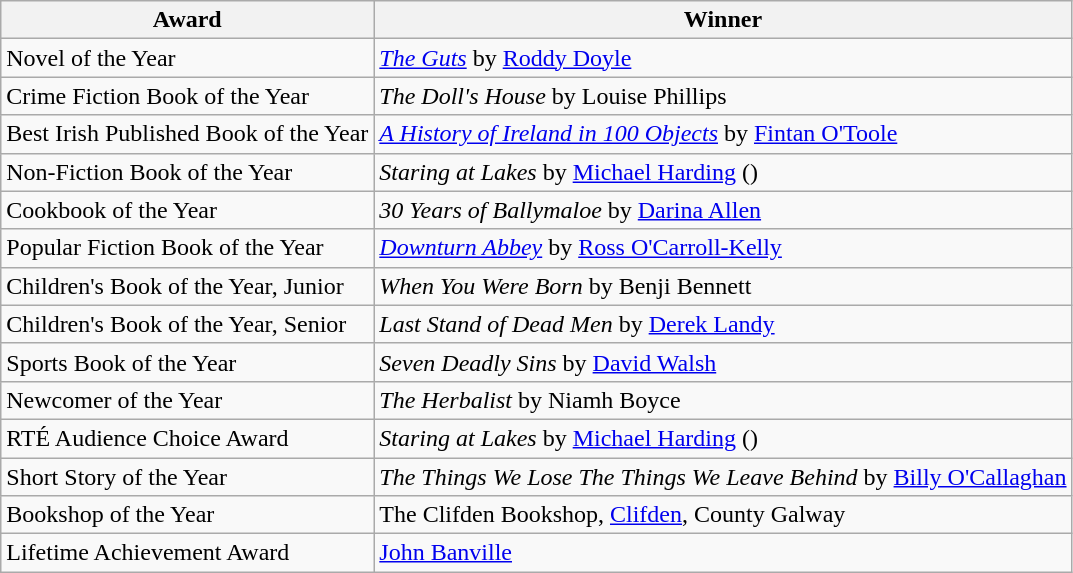<table class="wikitable">
<tr>
<th>Award</th>
<th>Winner</th>
</tr>
<tr>
<td>Novel of the Year</td>
<td><em><a href='#'>The Guts</a></em> by <a href='#'>Roddy Doyle</a></td>
</tr>
<tr>
<td>Crime Fiction Book of the Year</td>
<td><em>The Doll's House</em> by Louise Phillips</td>
</tr>
<tr>
<td>Best Irish Published Book of the Year</td>
<td><em><a href='#'>A History of Ireland in 100 Objects</a></em> by <a href='#'>Fintan O'Toole</a></td>
</tr>
<tr>
<td>Non-Fiction Book of the Year</td>
<td><em>Staring at Lakes</em> by <a href='#'>Michael Harding</a> ()</td>
</tr>
<tr>
<td>Cookbook of the Year</td>
<td><em>30 Years of Ballymaloe</em> by <a href='#'>Darina Allen</a></td>
</tr>
<tr>
<td>Popular Fiction Book of the Year</td>
<td><em><a href='#'>Downturn Abbey</a></em> by <a href='#'>Ross O'Carroll-Kelly</a></td>
</tr>
<tr>
<td>Children's Book of the Year, Junior</td>
<td><em>When You Were Born</em> by Benji Bennett</td>
</tr>
<tr>
<td>Children's Book of the Year, Senior</td>
<td><em>Last Stand of Dead Men</em> by <a href='#'>Derek Landy</a></td>
</tr>
<tr>
<td>Sports Book of the Year</td>
<td><em>Seven Deadly Sins</em> by <a href='#'>David Walsh</a></td>
</tr>
<tr>
<td>Newcomer of the Year</td>
<td><em>The Herbalist</em> by Niamh Boyce</td>
</tr>
<tr>
<td>RTÉ Audience Choice Award</td>
<td><em>Staring at Lakes</em> by <a href='#'>Michael Harding</a> ()</td>
</tr>
<tr>
<td>Short Story of the Year</td>
<td><em>The Things We Lose The Things We Leave Behind</em> by <a href='#'>Billy O'Callaghan</a></td>
</tr>
<tr>
<td>Bookshop of the Year</td>
<td>The Clifden Bookshop, <a href='#'>Clifden</a>, County Galway</td>
</tr>
<tr>
<td>Lifetime Achievement Award</td>
<td><a href='#'>John Banville</a></td>
</tr>
</table>
